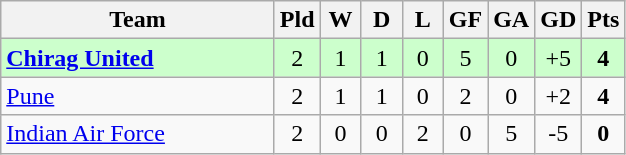<table class="wikitable" style="text-align: center;">
<tr>
<th width="175">Team</th>
<th width="20">Pld</th>
<th width="20">W</th>
<th width="20">D</th>
<th width="20">L</th>
<th width="20">GF</th>
<th width="20">GA</th>
<th width="20">GD</th>
<th width="20">Pts</th>
</tr>
<tr bgcolor=#ccffcc>
<td align=left><strong><a href='#'>Chirag United</a></strong></td>
<td>2</td>
<td>1</td>
<td>1</td>
<td>0</td>
<td>5</td>
<td>0</td>
<td>+5</td>
<td><strong>4</strong></td>
</tr>
<tr>
<td align=left><a href='#'>Pune</a></td>
<td>2</td>
<td>1</td>
<td>1</td>
<td>0</td>
<td>2</td>
<td>0</td>
<td>+2</td>
<td><strong>4</strong></td>
</tr>
<tr>
<td align=left><a href='#'>Indian Air Force</a></td>
<td>2</td>
<td>0</td>
<td>0</td>
<td>2</td>
<td>0</td>
<td>5</td>
<td>-5</td>
<td><strong>0</strong></td>
</tr>
</table>
